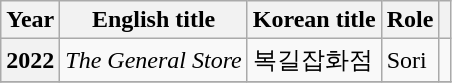<table class="wikitable sortable plainrowheaders">
<tr>
<th scope="col">Year</th>
<th scope="col">English title</th>
<th scope="col">Korean title</th>
<th scope="col">Role</th>
<th scope="col" class="unsortable"></th>
</tr>
<tr>
<th scope="row">2022</th>
<td><em>The General Store</em></td>
<td>복길잡화점</td>
<td>Sori</td>
<td></td>
</tr>
<tr>
</tr>
</table>
